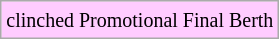<table class="wikitable">
<tr>
<td style="background-color: #ffccff;"><small>clinched Promotional Final Berth</small></td>
</tr>
</table>
